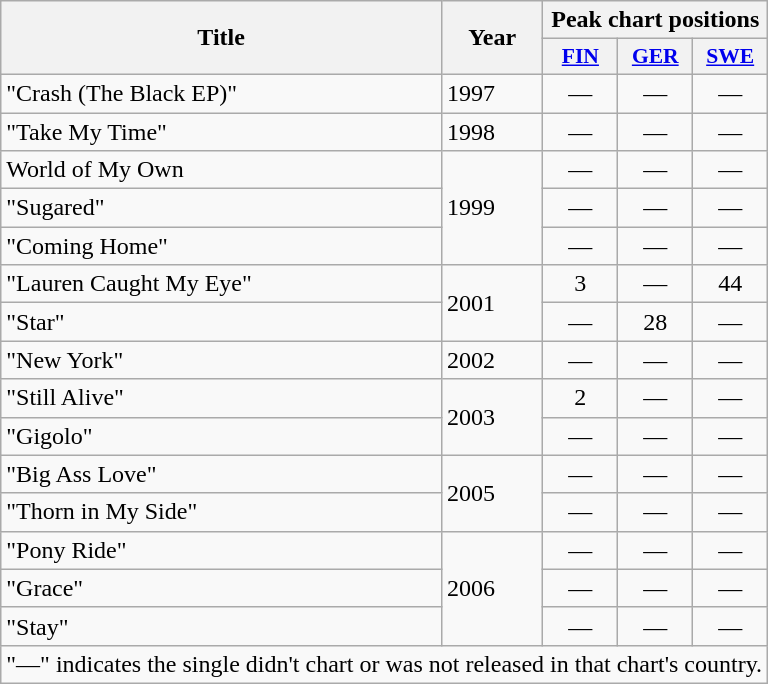<table class="wikitable">
<tr>
<th scope="col" rowspan="2">Title</th>
<th scope="col" rowspan="2">Year</th>
<th scope="col" colspan="3">Peak chart positions</th>
</tr>
<tr>
<th scope="col" style="width:3em;font-size:90%"><a href='#'>FIN</a><br></th>
<th scope="col" style="width:3em;font-size:90%"><a href='#'>GER</a><br></th>
<th scope="col" style="width:3em;font-size:90%"><a href='#'>SWE</a><br></th>
</tr>
<tr>
<td scope="row">"Crash (The Black EP)"</td>
<td>1997</td>
<td align=center>—</td>
<td align=center>—</td>
<td align=center>—</td>
</tr>
<tr>
<td scope="row">"Take My Time"</td>
<td>1998</td>
<td align=center>—</td>
<td align=center>—</td>
<td align=center>—</td>
</tr>
<tr>
<td scope="row">World of My Own</td>
<td rowspan=3>1999</td>
<td align=center>—</td>
<td align=center>—</td>
<td align=center>—</td>
</tr>
<tr>
<td scope="row">"Sugared"</td>
<td align=center>—</td>
<td align=center>—</td>
<td align=center>—</td>
</tr>
<tr>
<td scope="row">"Coming Home"</td>
<td align=center>—</td>
<td align=center>—</td>
<td align=center>—</td>
</tr>
<tr>
<td scope="row">"Lauren Caught My Eye"</td>
<td rowspan=2>2001</td>
<td align=center>3</td>
<td align=center>—</td>
<td align=center>44</td>
</tr>
<tr>
<td scope="row">"Star"</td>
<td align=center>—</td>
<td align=center>28</td>
<td align=center>—</td>
</tr>
<tr>
<td scope="row">"New York"</td>
<td>2002</td>
<td align=center>—</td>
<td align=center>—</td>
<td align=center>—</td>
</tr>
<tr>
<td scope="row">"Still Alive"</td>
<td rowspan=2>2003</td>
<td align=center>2</td>
<td align=center>—</td>
<td align=center>—</td>
</tr>
<tr>
<td scope="row">"Gigolo"</td>
<td align=center>—</td>
<td align=center>—</td>
<td align=center>—</td>
</tr>
<tr>
<td scope="row">"Big Ass Love"</td>
<td rowspan=2>2005</td>
<td align=center>—</td>
<td align=center>—</td>
<td align=center>—</td>
</tr>
<tr>
<td scope="row">"Thorn in My Side"</td>
<td align=center>—</td>
<td align=center>—</td>
<td align=center>—</td>
</tr>
<tr>
<td scope="row">"Pony Ride"</td>
<td rowspan=3>2006</td>
<td align=center>—</td>
<td align=center>—</td>
<td align=center>—</td>
</tr>
<tr>
<td>"Grace"</td>
<td align=center>—</td>
<td align=center>—</td>
<td align=center>—</td>
</tr>
<tr>
<td>"Stay"</td>
<td align=center>—</td>
<td align=center>—</td>
<td align=center>—</td>
</tr>
<tr>
<td colspan=5 style="text-align:center;">"—" indicates the single didn't chart or was not released in that chart's country.</td>
</tr>
</table>
